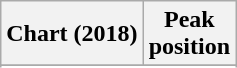<table class="wikitable sortable plainrowheaders" style="text-align:center">
<tr>
<th scope="col">Chart (2018)</th>
<th scope="col">Peak<br>position</th>
</tr>
<tr>
</tr>
<tr>
</tr>
<tr>
</tr>
<tr>
</tr>
<tr>
</tr>
</table>
